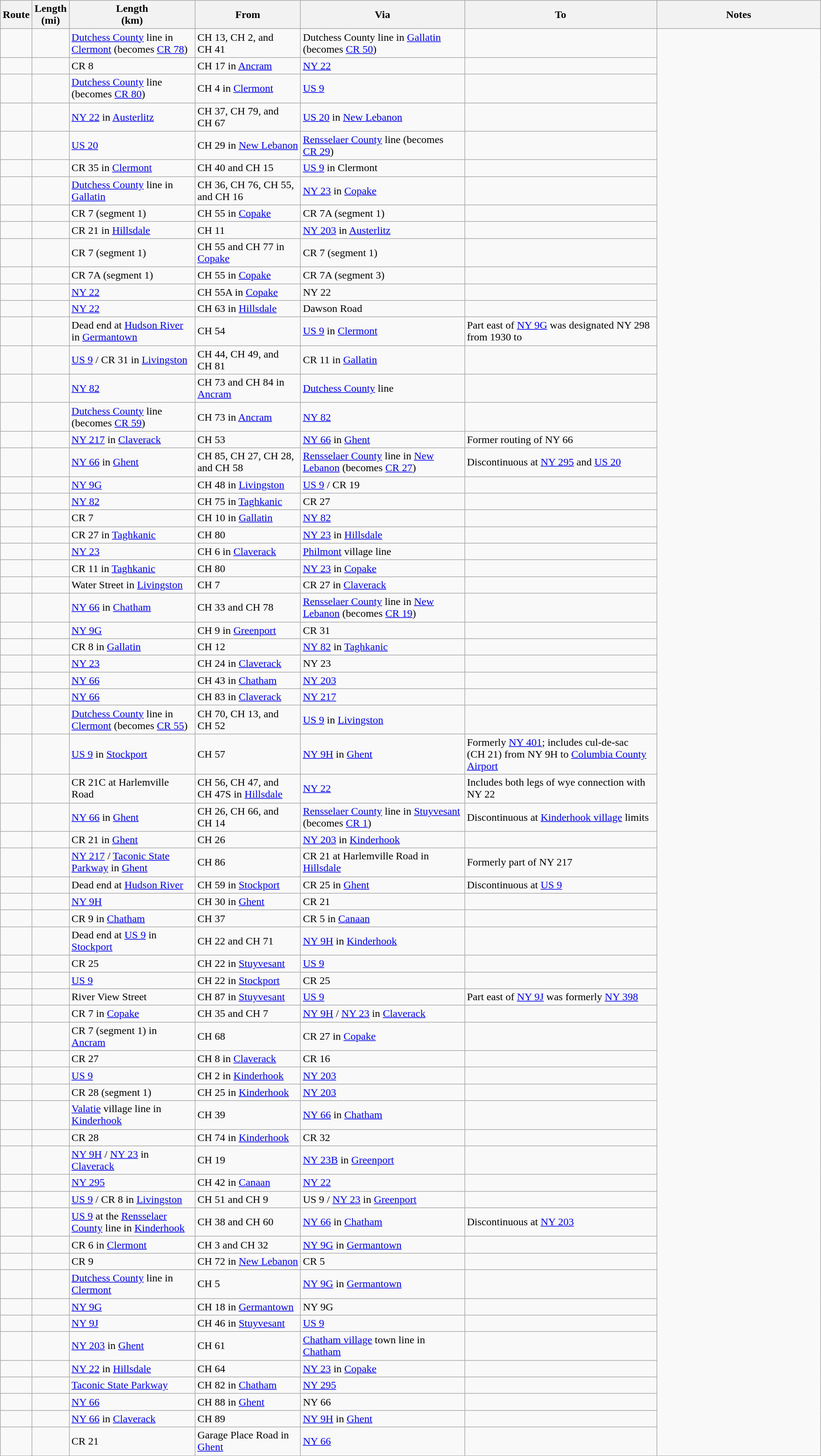<table class="wikitable sortable">
<tr>
<th>Route</th>
<th>Length<br>(mi)</th>
<th>Length<br>(km)</th>
<th class="unsortable">From</th>
<th class="unsortable" width="20%">Via</th>
<th class="unsortable">To</th>
<th class="unsortable" width="20%">Notes</th>
</tr>
<tr>
<td id="2"></td>
<td></td>
<td><a href='#'>Dutchess County</a> line in <a href='#'>Clermont</a> (becomes <a href='#'>CR 78</a>)</td>
<td>CH 13, CH 2, and CH 41</td>
<td>Dutchess County line in <a href='#'>Gallatin</a> (becomes <a href='#'>CR 50</a>)</td>
<td></td>
</tr>
<tr>
<td id="3"></td>
<td></td>
<td>CR 8</td>
<td>CH 17 in <a href='#'>Ancram</a></td>
<td><a href='#'>NY&nbsp;22</a></td>
<td></td>
</tr>
<tr>
<td id="4"></td>
<td></td>
<td><a href='#'>Dutchess County</a> line (becomes <a href='#'>CR 80</a>)</td>
<td>CH 4 in <a href='#'>Clermont</a></td>
<td><a href='#'>US 9</a></td>
<td></td>
</tr>
<tr>
<td id="5"></td>
<td></td>
<td><a href='#'>NY&nbsp;22</a> in <a href='#'>Austerlitz</a></td>
<td>CH 37, CH 79, and CH 67</td>
<td><a href='#'>US 20</a> in <a href='#'>New Lebanon</a></td>
<td></td>
</tr>
<tr>
<td id="5A"></td>
<td></td>
<td><a href='#'>US 20</a></td>
<td>CH 29 in <a href='#'>New Lebanon</a></td>
<td><a href='#'>Rensselaer County</a> line (becomes <a href='#'>CR 29</a>)</td>
<td></td>
</tr>
<tr>
<td id="6"></td>
<td></td>
<td>CR 35 in <a href='#'>Clermont</a></td>
<td>CH 40 and CH 15</td>
<td><a href='#'>US 9</a> in Clermont</td>
<td></td>
</tr>
<tr>
<td id="7-1"></td>
<td></td>
<td><a href='#'>Dutchess County</a> line in <a href='#'>Gallatin</a></td>
<td>CH 36, CH 76, CH 55, and CH 16</td>
<td><a href='#'>NY&nbsp;23</a> in <a href='#'>Copake</a></td>
<td></td>
</tr>
<tr>
<td id="7-2"></td>
<td></td>
<td>CR 7 (segment 1)</td>
<td>CH 55 in <a href='#'>Copake</a></td>
<td>CR 7A (segment 1)</td>
<td></td>
</tr>
<tr>
<td id="7-3"></td>
<td></td>
<td>CR 21 in <a href='#'>Hillsdale</a></td>
<td>CH 11</td>
<td><a href='#'>NY&nbsp;203</a> in <a href='#'>Austerlitz</a></td>
<td></td>
</tr>
<tr>
<td id="7A-1"></td>
<td></td>
<td>CR 7 (segment 1)</td>
<td>CH 55 and CH 77 in <a href='#'>Copake</a></td>
<td>CR 7 (segment 1)</td>
<td></td>
</tr>
<tr>
<td id="7A-2"></td>
<td></td>
<td>CR 7A (segment 1)</td>
<td>CH 55 in <a href='#'>Copake</a></td>
<td>CR 7A (segment 3)</td>
<td></td>
</tr>
<tr>
<td id="7A-3"></td>
<td></td>
<td><a href='#'>NY&nbsp;22</a></td>
<td>CH 55A in <a href='#'>Copake</a></td>
<td>NY 22</td>
<td></td>
</tr>
<tr>
<td id="7D"></td>
<td></td>
<td><a href='#'>NY&nbsp;22</a></td>
<td>CH 63 in <a href='#'>Hillsdale</a></td>
<td>Dawson Road</td>
<td></td>
</tr>
<tr>
<td id="8-1"></td>
<td></td>
<td>Dead end at <a href='#'>Hudson River</a> in <a href='#'>Germantown</a></td>
<td>CH 54</td>
<td><a href='#'>US 9</a> in <a href='#'>Clermont</a></td>
<td>Part east of <a href='#'>NY&nbsp;9G</a> was designated NY 298 from 1930 to </td>
</tr>
<tr>
<td id="8-2"></td>
<td></td>
<td><a href='#'>US 9</a> / CR 31 in <a href='#'>Livingston</a></td>
<td>CH 44, CH 49, and CH 81</td>
<td>CR 11 in <a href='#'>Gallatin</a></td>
<td></td>
</tr>
<tr>
<td id="8-3"></td>
<td></td>
<td><a href='#'>NY&nbsp;82</a></td>
<td>CH 73 and CH 84 in <a href='#'>Ancram</a></td>
<td><a href='#'>Dutchess County</a> line</td>
<td></td>
</tr>
<tr>
<td id="8A"></td>
<td></td>
<td><a href='#'>Dutchess County</a> line (becomes <a href='#'>CR 59</a>)</td>
<td>CH 73 in <a href='#'>Ancram</a></td>
<td><a href='#'>NY&nbsp;82</a></td>
<td></td>
</tr>
<tr>
<td id="9-1"></td>
<td></td>
<td><a href='#'>NY&nbsp;217</a> in <a href='#'>Claverack</a></td>
<td>CH 53</td>
<td><a href='#'>NY&nbsp;66</a> in <a href='#'>Ghent</a></td>
<td>Former routing of NY 66</td>
</tr>
<tr>
<td id="9-2"></td>
<td></td>
<td><a href='#'>NY&nbsp;66</a> in <a href='#'>Ghent</a></td>
<td>CH 85, CH 27, CH 28, and CH 58</td>
<td><a href='#'>Rensselaer County</a> line in <a href='#'>New Lebanon</a> (becomes <a href='#'>CR 27</a>)</td>
<td>Discontinuous at <a href='#'>NY&nbsp;295</a> and <a href='#'>US 20</a></td>
</tr>
<tr>
<td id="10-1"></td>
<td></td>
<td><a href='#'>NY&nbsp;9G</a></td>
<td>CH 48 in <a href='#'>Livingston</a></td>
<td><a href='#'>US 9</a> / CR 19</td>
<td></td>
</tr>
<tr>
<td id="10-2"></td>
<td></td>
<td><a href='#'>NY&nbsp;82</a></td>
<td>CH 75 in <a href='#'>Taghkanic</a></td>
<td>CR 27</td>
<td></td>
</tr>
<tr>
<td id="11-1"></td>
<td></td>
<td>CR 7</td>
<td>CH 10 in <a href='#'>Gallatin</a></td>
<td><a href='#'>NY&nbsp;82</a></td>
<td></td>
</tr>
<tr>
<td id="11-2"></td>
<td></td>
<td>CR 27 in <a href='#'>Taghkanic</a></td>
<td>CH 80</td>
<td><a href='#'>NY&nbsp;23</a> in <a href='#'>Hillsdale</a></td>
<td></td>
</tr>
<tr>
<td id="11-3"></td>
<td></td>
<td><a href='#'>NY&nbsp;23</a></td>
<td>CH 6 in <a href='#'>Claverack</a></td>
<td><a href='#'>Philmont</a> village line</td>
<td></td>
</tr>
<tr>
<td id="11A"></td>
<td></td>
<td>CR 11 in <a href='#'>Taghkanic</a></td>
<td>CH 80</td>
<td><a href='#'>NY&nbsp;23</a> in <a href='#'>Copake</a></td>
<td></td>
</tr>
<tr>
<td id="12"></td>
<td></td>
<td>Water Street in <a href='#'>Livingston</a></td>
<td>CH 7</td>
<td>CR 27 in <a href='#'>Claverack</a></td>
<td></td>
</tr>
<tr>
<td id="13"></td>
<td></td>
<td><a href='#'>NY&nbsp;66</a> in <a href='#'>Chatham</a></td>
<td>CH 33 and CH 78</td>
<td><a href='#'>Rensselaer County</a> line in <a href='#'>New Lebanon</a> (becomes <a href='#'>CR 19</a>)</td>
<td></td>
</tr>
<tr>
<td id="14"></td>
<td></td>
<td><a href='#'>NY&nbsp;9G</a></td>
<td>CH 9 in <a href='#'>Greenport</a></td>
<td>CR 31</td>
<td></td>
</tr>
<tr>
<td id="15"></td>
<td></td>
<td>CR 8 in <a href='#'>Gallatin</a></td>
<td>CH 12</td>
<td><a href='#'>NY&nbsp;82</a> in <a href='#'>Taghkanic</a></td>
<td></td>
</tr>
<tr>
<td id="16"></td>
<td></td>
<td><a href='#'>NY&nbsp;23</a></td>
<td>CH 24 in <a href='#'>Claverack</a></td>
<td>NY 23</td>
<td></td>
</tr>
<tr>
<td id="17"></td>
<td></td>
<td><a href='#'>NY&nbsp;66</a></td>
<td>CH 43 in <a href='#'>Chatham</a></td>
<td><a href='#'>NY&nbsp;203</a></td>
<td></td>
</tr>
<tr>
<td id="18"></td>
<td></td>
<td><a href='#'>NY&nbsp;66</a></td>
<td>CH 83 in <a href='#'>Claverack</a></td>
<td><a href='#'>NY&nbsp;217</a></td>
<td></td>
</tr>
<tr>
<td id="19"></td>
<td></td>
<td><a href='#'>Dutchess County</a> line in <a href='#'>Clermont</a> (becomes <a href='#'>CR 55</a>)</td>
<td>CH 70, CH 13, and CH 52</td>
<td><a href='#'>US 9</a> in <a href='#'>Livingston</a></td>
<td></td>
</tr>
<tr>
<td id="20"></td>
<td></td>
<td><a href='#'>US 9</a> in <a href='#'>Stockport</a></td>
<td>CH 57</td>
<td><a href='#'>NY&nbsp;9H</a> in <a href='#'>Ghent</a></td>
<td>Formerly <a href='#'>NY 401</a>; includes cul-de-sac (CH 21) from NY 9H to <a href='#'>Columbia County Airport</a></td>
</tr>
<tr>
<td id="21-1"></td>
<td></td>
<td>CR 21C at Harlemville Road</td>
<td>CH 56, CH 47, and CH 47S in <a href='#'>Hillsdale</a></td>
<td><a href='#'>NY&nbsp;22</a></td>
<td>Includes both legs of wye connection with NY 22</td>
</tr>
<tr>
<td id="21-2"></td>
<td></td>
<td><a href='#'>NY&nbsp;66</a> in <a href='#'>Ghent</a></td>
<td>CH 26, CH 66, and CH 14</td>
<td><a href='#'>Rensselaer County</a> line in <a href='#'>Stuyvesant</a> (becomes <a href='#'>CR 1</a>)</td>
<td>Discontinuous at <a href='#'>Kinderhook village</a> limits</td>
</tr>
<tr>
<td id="21B"></td>
<td></td>
<td>CR 21 in <a href='#'>Ghent</a></td>
<td>CH 26</td>
<td><a href='#'>NY&nbsp;203</a> in <a href='#'>Kinderhook</a></td>
<td></td>
</tr>
<tr>
<td id="21C"></td>
<td></td>
<td><a href='#'>NY&nbsp;217</a> / <a href='#'>Taconic State Parkway</a> in <a href='#'>Ghent</a></td>
<td>CH 86</td>
<td>CR 21 at Harlemville Road in <a href='#'>Hillsdale</a></td>
<td>Formerly part of NY 217</td>
</tr>
<tr>
<td id="22-1"></td>
<td></td>
<td>Dead end at <a href='#'>Hudson River</a></td>
<td>CH 59 in <a href='#'>Stockport</a></td>
<td>CR 25 in <a href='#'>Ghent</a></td>
<td>Discontinuous at <a href='#'>US 9</a></td>
</tr>
<tr>
<td id="22-2"></td>
<td></td>
<td><a href='#'>NY&nbsp;9H</a></td>
<td>CH 30 in <a href='#'>Ghent</a></td>
<td>CR 21</td>
<td></td>
</tr>
<tr>
<td id="24"></td>
<td></td>
<td>CR 9 in <a href='#'>Chatham</a></td>
<td>CH 37</td>
<td>CR 5 in <a href='#'>Canaan</a></td>
<td></td>
</tr>
<tr>
<td id="25"></td>
<td></td>
<td>Dead end at <a href='#'>US 9</a> in <a href='#'>Stockport</a></td>
<td>CH 22 and CH 71</td>
<td><a href='#'>NY&nbsp;9H</a> in <a href='#'>Kinderhook</a></td>
<td></td>
</tr>
<tr>
<td id="25A"></td>
<td></td>
<td>CR 25</td>
<td>CH 22 in <a href='#'>Stuyvesant</a></td>
<td><a href='#'>US 9</a></td>
<td></td>
</tr>
<tr>
<td id="25B"></td>
<td></td>
<td><a href='#'>US 9</a></td>
<td>CH 22 in <a href='#'>Stockport</a></td>
<td>CR 25</td>
<td></td>
</tr>
<tr>
<td id="26A"></td>
<td></td>
<td>River View Street</td>
<td>CH 87 in <a href='#'>Stuyvesant</a></td>
<td><a href='#'>US 9</a></td>
<td>Part east of <a href='#'>NY&nbsp;9J</a> was formerly <a href='#'>NY&nbsp;398</a></td>
</tr>
<tr>
<td id="27"></td>
<td></td>
<td>CR 7 in <a href='#'>Copake</a></td>
<td>CH 35 and CH 7</td>
<td><a href='#'>NY&nbsp;9H</a> / <a href='#'>NY&nbsp;23</a> in <a href='#'>Claverack</a></td>
<td></td>
</tr>
<tr>
<td id="27A"></td>
<td></td>
<td>CR 7 (segment 1) in <a href='#'>Ancram</a></td>
<td>CH 68</td>
<td>CR 27 in <a href='#'>Copake</a></td>
<td></td>
</tr>
<tr>
<td id="27B"></td>
<td></td>
<td>CR 27</td>
<td>CH 8 in <a href='#'>Claverack</a></td>
<td>CR 16</td>
<td></td>
</tr>
<tr>
<td id="28-1"></td>
<td></td>
<td><a href='#'>US 9</a></td>
<td>CH 2 in <a href='#'>Kinderhook</a></td>
<td><a href='#'>NY&nbsp;203</a></td>
<td></td>
</tr>
<tr>
<td id="28-2"></td>
<td></td>
<td>CR 28 (segment 1)</td>
<td>CH 25 in <a href='#'>Kinderhook</a></td>
<td><a href='#'>NY&nbsp;203</a></td>
<td></td>
</tr>
<tr>
<td id="28A"></td>
<td></td>
<td><a href='#'>Valatie</a> village line in <a href='#'>Kinderhook</a></td>
<td>CH 39</td>
<td><a href='#'>NY&nbsp;66</a> in <a href='#'>Chatham</a></td>
<td></td>
</tr>
<tr>
<td id="28B"></td>
<td></td>
<td>CR 28</td>
<td>CH 74 in <a href='#'>Kinderhook</a></td>
<td>CR 32</td>
<td></td>
</tr>
<tr>
<td id="29"></td>
<td></td>
<td><a href='#'>NY&nbsp;9H</a> / <a href='#'>NY&nbsp;23</a> in <a href='#'>Claverack</a></td>
<td>CH 19</td>
<td><a href='#'>NY&nbsp;23B</a> in <a href='#'>Greenport</a></td>
<td></td>
</tr>
<tr>
<td id="30"></td>
<td></td>
<td><a href='#'>NY&nbsp;295</a></td>
<td>CH 42 in <a href='#'>Canaan</a></td>
<td><a href='#'>NY&nbsp;22</a></td>
<td></td>
</tr>
<tr>
<td id="31"></td>
<td></td>
<td><a href='#'>US 9</a> / CR 8 in <a href='#'>Livingston</a></td>
<td>CH 51 and CH 9</td>
<td>US 9 / <a href='#'>NY&nbsp;23</a> in <a href='#'>Greenport</a></td>
<td></td>
</tr>
<tr>
<td id="32"></td>
<td></td>
<td><a href='#'>US 9</a> at the <a href='#'>Rensselaer County</a> line in <a href='#'>Kinderhook</a></td>
<td>CH 38 and CH 60</td>
<td><a href='#'>NY&nbsp;66</a> in <a href='#'>Chatham</a></td>
<td>Discontinuous at <a href='#'>NY&nbsp;203</a></td>
</tr>
<tr>
<td id="33"></td>
<td></td>
<td>CR 6 in <a href='#'>Clermont</a></td>
<td>CH 3 and CH 32</td>
<td><a href='#'>NY&nbsp;9G</a> in <a href='#'>Germantown</a></td>
<td></td>
</tr>
<tr>
<td id="34"></td>
<td></td>
<td>CR 9</td>
<td>CH 72 in <a href='#'>New Lebanon</a></td>
<td>CR 5</td>
<td></td>
</tr>
<tr>
<td id="35"></td>
<td></td>
<td><a href='#'>Dutchess County</a> line in <a href='#'>Clermont</a></td>
<td>CH 5</td>
<td><a href='#'>NY&nbsp;9G</a> in <a href='#'>Germantown</a></td>
<td></td>
</tr>
<tr>
<td id="35A"></td>
<td></td>
<td><a href='#'>NY&nbsp;9G</a></td>
<td>CH 18 in <a href='#'>Germantown</a></td>
<td>NY 9G</td>
<td></td>
</tr>
<tr>
<td id="46"></td>
<td></td>
<td><a href='#'>NY&nbsp;9J</a></td>
<td>CH 46 in <a href='#'>Stuyvesant</a></td>
<td><a href='#'>US 9</a></td>
<td></td>
</tr>
<tr>
<td id="61"></td>
<td></td>
<td><a href='#'>NY&nbsp;203</a> in <a href='#'>Ghent</a></td>
<td>CH 61</td>
<td><a href='#'>Chatham village</a> town line in <a href='#'>Chatham</a></td>
<td></td>
</tr>
<tr>
<td id="64"></td>
<td></td>
<td><a href='#'>NY&nbsp;22</a> in <a href='#'>Hillsdale</a></td>
<td>CH 64</td>
<td><a href='#'>NY&nbsp;23</a> in <a href='#'>Copake</a></td>
<td></td>
</tr>
<tr>
<td id="82"></td>
<td></td>
<td><a href='#'>Taconic State Parkway</a></td>
<td>CH 82 in <a href='#'>Chatham</a></td>
<td><a href='#'>NY&nbsp;295</a></td>
<td></td>
</tr>
<tr>
<td id="88"></td>
<td></td>
<td><a href='#'>NY&nbsp;66</a></td>
<td>CH 88 in <a href='#'>Ghent</a></td>
<td>NY 66</td>
<td></td>
</tr>
<tr>
<td id="89"></td>
<td></td>
<td><a href='#'>NY&nbsp;66</a> in <a href='#'>Claverack</a></td>
<td>CH 89</td>
<td><a href='#'>NY&nbsp;9H</a> in <a href='#'>Ghent</a></td>
<td></td>
</tr>
<tr>
<td id="90"></td>
<td></td>
<td>CR 21</td>
<td>Garage Place Road in <a href='#'>Ghent</a></td>
<td><a href='#'>NY&nbsp;66</a></td>
<td></td>
</tr>
</table>
